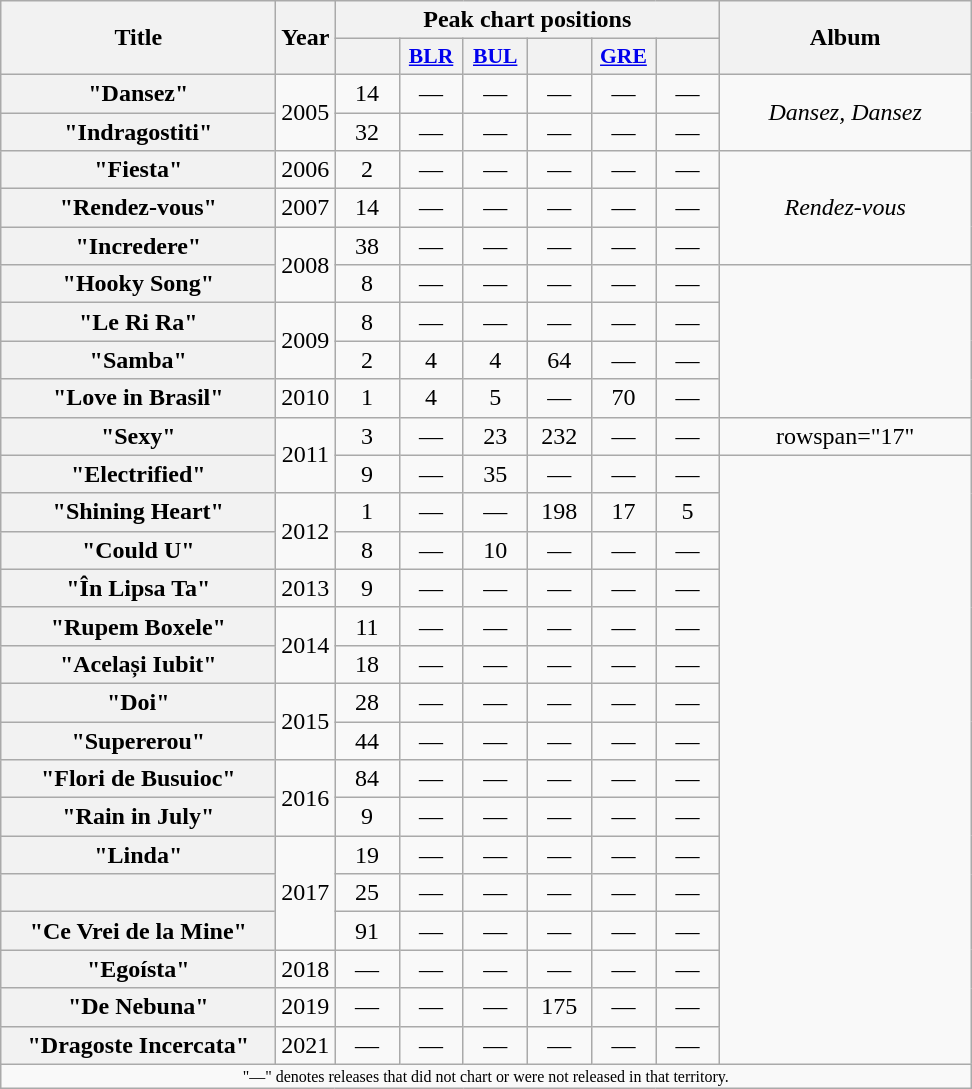<table class="wikitable plainrowheaders" style="text-align:center;">
<tr>
<th scope="col" rowspan="2" style="width:11em;">Title</th>
<th scope="col" rowspan="2">Year</th>
<th scope="col" colspan="6">Peak chart positions</th>
<th scope="col" rowspan="2" style="width:10em;">Album</th>
</tr>
<tr>
<th scope="col" style="width:2.5em;font-size:90%;"><a href='#'></a><br></th>
<th scope="col" style="width:2.5em;font-size:90%;"><a href='#'>BLR</a><br></th>
<th scope="col" style="width:2.5em;font-size:90%;"><a href='#'>BUL</a><br></th>
<th scope="col" style="width:2.5em;font-size:90%;"><a href='#'></a><br></th>
<th scope="col" style="width:2.5em;font-size:90%;"><a href='#'>GRE</a><br></th>
<th scope="col" style="width:2.5em;font-size:90%;"><a href='#'></a><br></th>
</tr>
<tr>
<th scope="row">"Dansez"<br></th>
<td rowspan="2">2005</td>
<td>14</td>
<td>—</td>
<td>—</td>
<td>—</td>
<td>—</td>
<td>—</td>
<td rowspan="2"><em>Dansez, Dansez</em></td>
</tr>
<tr>
<th scope="row">"Indragostiti"</th>
<td>32</td>
<td>—</td>
<td>—</td>
<td>—</td>
<td>—</td>
<td>—</td>
</tr>
<tr>
<th scope="row">"Fiesta"</th>
<td>2006</td>
<td>2</td>
<td>—</td>
<td>—</td>
<td>—</td>
<td>—</td>
<td>—</td>
<td rowspan="3"><em>Rendez-vous</em></td>
</tr>
<tr>
<th scope="row">"Rendez-vous"</th>
<td>2007</td>
<td>14</td>
<td>—</td>
<td>—</td>
<td>—</td>
<td>—</td>
<td>—</td>
</tr>
<tr>
<th scope="row">"Incredere"</th>
<td rowspan="2">2008</td>
<td>38</td>
<td>—</td>
<td>—</td>
<td>—</td>
<td>—</td>
<td>—</td>
</tr>
<tr>
<th scope="row">"Hooky Song"<br></th>
<td>8</td>
<td>—</td>
<td>—</td>
<td>—</td>
<td>—</td>
<td>—</td>
<td rowspan="4"></td>
</tr>
<tr>
<th scope="row">"Le Ri Ra"</th>
<td rowspan="2">2009</td>
<td>8</td>
<td>—</td>
<td>—</td>
<td>—</td>
<td>—</td>
<td>—</td>
</tr>
<tr>
<th scope="row">"Samba"<br></th>
<td>2</td>
<td>4</td>
<td>4</td>
<td>64</td>
<td>—</td>
<td>—</td>
</tr>
<tr>
<th scope="row">"Love in Brasil"</th>
<td>2010</td>
<td>1</td>
<td>4</td>
<td>5</td>
<td>—</td>
<td>70</td>
<td>—</td>
</tr>
<tr>
<th scope="row">"Sexy"</th>
<td rowspan="2">2011</td>
<td>3</td>
<td>—</td>
<td>23</td>
<td>232</td>
<td>—</td>
<td>—</td>
<td>rowspan="17" </td>
</tr>
<tr>
<th scope="row">"Electrified"</th>
<td>9</td>
<td>—</td>
<td>35</td>
<td>—</td>
<td>—</td>
<td>—</td>
</tr>
<tr>
<th scope="row">"Shining Heart"<br></th>
<td rowspan="2">2012</td>
<td>1</td>
<td>—</td>
<td>—</td>
<td>198</td>
<td>17</td>
<td>5</td>
</tr>
<tr>
<th scope="row">"Could U"</th>
<td>8</td>
<td>—</td>
<td>10</td>
<td>—</td>
<td>—</td>
<td>—</td>
</tr>
<tr>
<th scope="row">"În Lipsa Ta"<br></th>
<td>2013</td>
<td>9</td>
<td>—</td>
<td>—</td>
<td>—</td>
<td>—</td>
<td>—</td>
</tr>
<tr>
<th scope="row">"Rupem Boxele"<br></th>
<td rowspan="2">2014</td>
<td>11</td>
<td>—</td>
<td>—</td>
<td>—</td>
<td>—</td>
<td>—</td>
</tr>
<tr>
<th scope="row">"Același Iubit"</th>
<td>18</td>
<td>—</td>
<td>—</td>
<td>—</td>
<td>—</td>
<td>—</td>
</tr>
<tr>
<th scope="row">"Doi"<br></th>
<td rowspan="2">2015</td>
<td>28</td>
<td>—</td>
<td>—</td>
<td>—</td>
<td>—</td>
<td>—</td>
</tr>
<tr>
<th scope="row">"Supererou"</th>
<td>44</td>
<td>—</td>
<td>—</td>
<td>—</td>
<td>—</td>
<td>—</td>
</tr>
<tr>
<th scope="row">"Flori de Busuioc"<br></th>
<td rowspan="2">2016</td>
<td>84</td>
<td>—</td>
<td>—</td>
<td>—</td>
<td>—</td>
<td>—</td>
</tr>
<tr>
<th scope="row">"Rain in July"<br></th>
<td>9</td>
<td>—</td>
<td>—</td>
<td>—</td>
<td>—</td>
<td>—</td>
</tr>
<tr>
<th scope="row">"Linda"<br></th>
<td rowspan="3">2017</td>
<td>19</td>
<td>—</td>
<td>—</td>
<td>—</td>
<td>—</td>
<td>—</td>
</tr>
<tr>
<th scope="row"><br></th>
<td>25</td>
<td>—</td>
<td>—</td>
<td>—</td>
<td>—</td>
<td>—</td>
</tr>
<tr>
<th scope="row">"Ce Vrei de la Mine"<br></th>
<td>91</td>
<td>—</td>
<td>—</td>
<td>—</td>
<td>—</td>
<td>—</td>
</tr>
<tr>
<th scope="row">"Egoísta"<br></th>
<td>2018</td>
<td>—</td>
<td>—</td>
<td>—</td>
<td>—</td>
<td>—</td>
<td>—</td>
</tr>
<tr>
<th scope="row">"De Nebuna"</th>
<td>2019</td>
<td>—</td>
<td>—</td>
<td>—</td>
<td>175</td>
<td>—</td>
<td>—</td>
</tr>
<tr>
<th scope="row">"Dragoste Incercata"<br></th>
<td>2021</td>
<td>—</td>
<td>—</td>
<td>—</td>
<td>—</td>
<td>—</td>
<td>—</td>
</tr>
<tr>
<td align="center" colspan="15" style="font-size:8pt">"—" denotes releases that did not chart or were not released in that territory.</td>
</tr>
</table>
